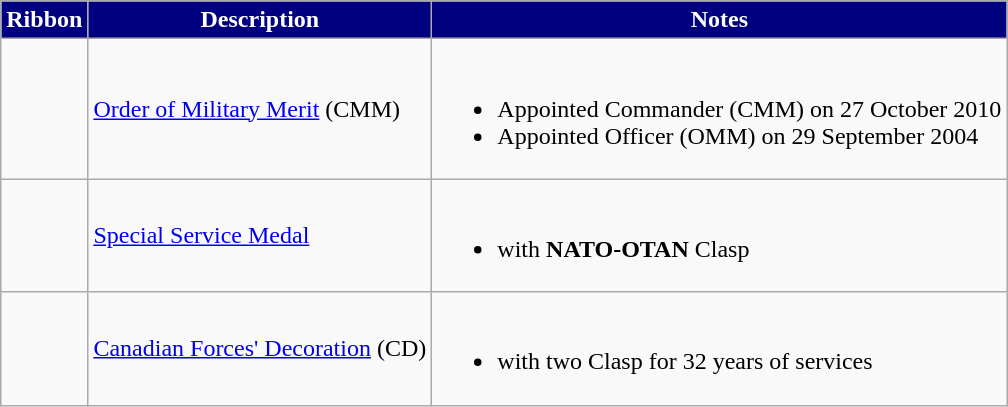<table class="wikitable">
<tr style="background:Navy;color:White" align="center">
<td><strong>Ribbon</strong></td>
<td><strong>Description</strong></td>
<td><strong>Notes</strong></td>
</tr>
<tr>
<td></td>
<td><a href='#'>Order of Military Merit</a> (CMM)</td>
<td><br><ul><li>Appointed Commander (CMM) on 27 October 2010</li><li>Appointed Officer (OMM) on 29 September 2004</li></ul></td>
</tr>
<tr>
<td></td>
<td><a href='#'>Special Service Medal</a></td>
<td><br><ul><li>with <strong>NATO-OTAN</strong> Clasp</li></ul></td>
</tr>
<tr>
<td></td>
<td><a href='#'>Canadian Forces' Decoration</a> (CD)</td>
<td><br><ul><li>with two Clasp for 32 years of services</li></ul></td>
</tr>
</table>
